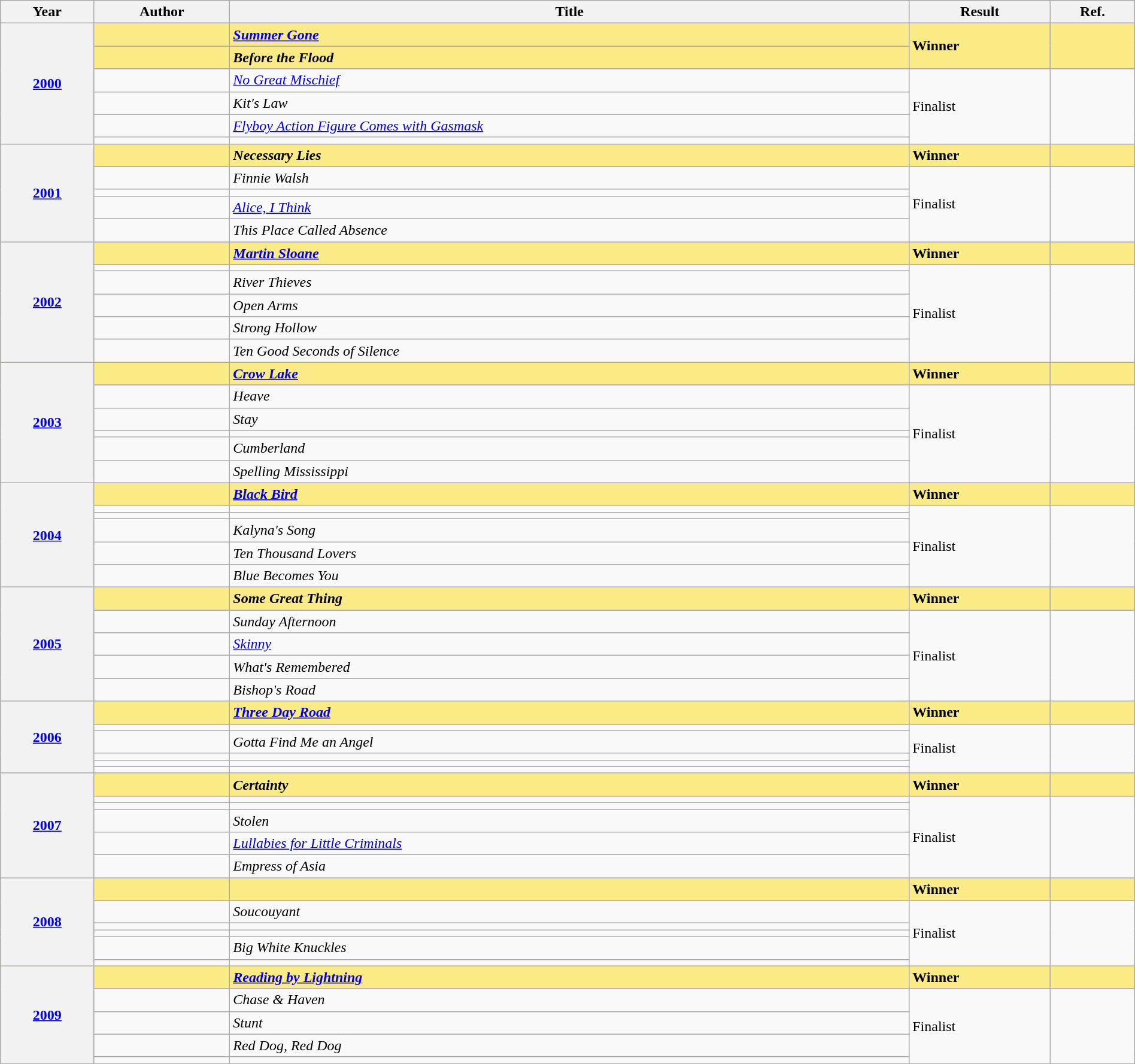<table class="wikitable sortable mw-collapsible" width=100%>
<tr>
<th>Year</th>
<th>Author</th>
<th>Title</th>
<th>Result</th>
<th>Ref.</th>
</tr>
<tr style=background:#FAEB86>
<th rowspan="6"><a href='#'>2000</a></th>
<td><strong></strong></td>
<td><strong><em><a href='#'>Summer Gone</a></em></strong></td>
<td rowspan=2><strong>Winner</strong></td>
<td rowspan=2></td>
</tr>
<tr style=background:#FAEB86>
<td><strong></strong></td>
<td><strong><em>Before the Flood</em></strong></td>
</tr>
<tr>
<td></td>
<td><em><a href='#'>No Great Mischief</a></em></td>
<td rowspan=4>Finalist</td>
<td rowspan=4></td>
</tr>
<tr>
<td></td>
<td><em>Kit's Law</em></td>
</tr>
<tr>
<td></td>
<td><em><a href='#'>Flyboy Action Figure Comes with Gasmask</a></em></td>
</tr>
<tr>
<td></td>
<td><em></em></td>
</tr>
<tr style=background:#FAEB86>
<th rowspan="5"><a href='#'>2001</a></th>
<td><strong></strong></td>
<td><strong><em>Necessary Lies</em></strong></td>
<td><strong>Winner</strong></td>
<td></td>
</tr>
<tr>
<td></td>
<td><em>Finnie Walsh</em></td>
<td rowspan=4>Finalist</td>
<td rowspan=4></td>
</tr>
<tr>
<td></td>
<td><em></em></td>
</tr>
<tr>
<td></td>
<td><em><a href='#'>Alice, I Think</a></em></td>
</tr>
<tr>
<td></td>
<td><em>This Place Called Absence</em></td>
</tr>
<tr style=background:#FAEB86>
<th rowspan="6"><a href='#'>2002</a></th>
<td><strong></strong></td>
<td><strong><em><a href='#'>Martin Sloane</a></em></strong></td>
<td><strong>Winner</strong></td>
<td></td>
</tr>
<tr>
<td></td>
<td><em></em></td>
<td rowspan=5>Finalist</td>
<td rowspan=5></td>
</tr>
<tr>
<td></td>
<td><em>River Thieves</em></td>
</tr>
<tr>
<td></td>
<td><em>Open Arms</em></td>
</tr>
<tr>
<td></td>
<td><em>Strong Hollow</em></td>
</tr>
<tr>
<td></td>
<td><em>Ten Good Seconds of Silence</em></td>
</tr>
<tr style=background:#FAEB86>
<th rowspan="6"><a href='#'>2003</a></th>
<td><strong></strong></td>
<td><strong><em><a href='#'>Crow Lake</a></em></strong></td>
<td><strong>Winner</strong></td>
<td></td>
</tr>
<tr>
<td></td>
<td><em>Heave</em></td>
<td rowspan=5>Finalist</td>
<td rowspan=5></td>
</tr>
<tr>
<td></td>
<td><em>Stay</em></td>
</tr>
<tr>
<td></td>
<td><em></em></td>
</tr>
<tr>
<td></td>
<td><em>Cumberland</em></td>
</tr>
<tr>
<td></td>
<td><em>Spelling Mississippi</em></td>
</tr>
<tr style=background:#FAEB86>
<th rowspan="6"><a href='#'>2004</a></th>
<td><strong></strong></td>
<td><strong><em><a href='#'>Black Bird</a></em></strong></td>
<td><strong>Winner</strong></td>
<td></td>
</tr>
<tr>
<td></td>
<td><em></em></td>
<td rowspan=5>Finalist</td>
<td rowspan=5></td>
</tr>
<tr>
<td></td>
<td><em></em></td>
</tr>
<tr>
<td></td>
<td><em>Kalyna's Song</em></td>
</tr>
<tr>
<td></td>
<td><em>Ten Thousand Lovers</em></td>
</tr>
<tr>
<td></td>
<td><em>Blue Becomes You</em></td>
</tr>
<tr style=background:#FAEB86>
<th rowspan="5"><a href='#'>2005</a></th>
<td><strong></strong></td>
<td><strong><em>Some Great Thing</em></strong></td>
<td><strong>Winner</strong></td>
<td></td>
</tr>
<tr>
<td></td>
<td><em>Sunday Afternoon</em></td>
<td rowspan=4>Finalist</td>
<td rowspan=4></td>
</tr>
<tr>
<td></td>
<td><em><a href='#'>Skinny</a></em></td>
</tr>
<tr>
<td></td>
<td><em>What's Remembered</em></td>
</tr>
<tr>
<td></td>
<td><em>Bishop's Road</em></td>
</tr>
<tr style=background:#FAEB86>
<th rowspan="6"><a href='#'>2006</a></th>
<td><strong></strong></td>
<td><strong><em><a href='#'>Three Day Road</a></em></strong></td>
<td><strong>Winner</strong></td>
<td></td>
</tr>
<tr>
<td></td>
<td><em></em></td>
<td rowspan=5>Finalist</td>
<td rowspan=5></td>
</tr>
<tr>
<td></td>
<td><em>Gotta Find Me an Angel</em></td>
</tr>
<tr>
<td></td>
<td><em></em></td>
</tr>
<tr>
<td></td>
<td><em></em></td>
</tr>
<tr>
<td></td>
<td><em></em></td>
</tr>
<tr style=background:#FAEB86>
<th rowspan="6"><a href='#'>2007</a></th>
<td><strong></strong></td>
<td><strong><em>Certainty</em></strong></td>
<td><strong>Winner</strong></td>
<td></td>
</tr>
<tr>
<td></td>
<td><em></em></td>
<td rowspan=5>Finalist</td>
<td rowspan=5></td>
</tr>
<tr>
<td></td>
<td><em></em></td>
</tr>
<tr>
<td></td>
<td><em>Stolen</em></td>
</tr>
<tr>
<td></td>
<td><em><a href='#'>Lullabies for Little Criminals</a></em></td>
</tr>
<tr>
<td></td>
<td><em>Empress of Asia</em></td>
</tr>
<tr style=background:#FAEB86>
<th rowspan="6"><a href='#'>2008</a></th>
<td><strong></strong></td>
<td><strong><em></em></strong></td>
<td><strong>Winner</strong></td>
<td></td>
</tr>
<tr>
<td></td>
<td><em>Soucouyant</em></td>
<td rowspan=5>Finalist</td>
<td rowspan=5></td>
</tr>
<tr>
<td></td>
<td><em></em></td>
</tr>
<tr>
<td></td>
<td><em></em></td>
</tr>
<tr>
<td></td>
<td><em>Big White Knuckles</em></td>
</tr>
<tr>
<td></td>
<td><em></em></td>
</tr>
<tr style=background:#FAEB86>
<th rowspan="5"><a href='#'>2009</a></th>
<td><strong></strong></td>
<td><strong><em><a href='#'>Reading by Lightning</a></em></strong></td>
<td><strong>Winner</strong></td>
<td></td>
</tr>
<tr>
<td></td>
<td><em>Chase & Haven</em></td>
<td rowspan=4>Finalist</td>
<td rowspan=4></td>
</tr>
<tr>
<td></td>
<td><em>Stunt</em></td>
</tr>
<tr>
<td></td>
<td><em>Red Dog, Red Dog</em></td>
</tr>
<tr>
<td></td>
<td><em></em></td>
</tr>
</table>
